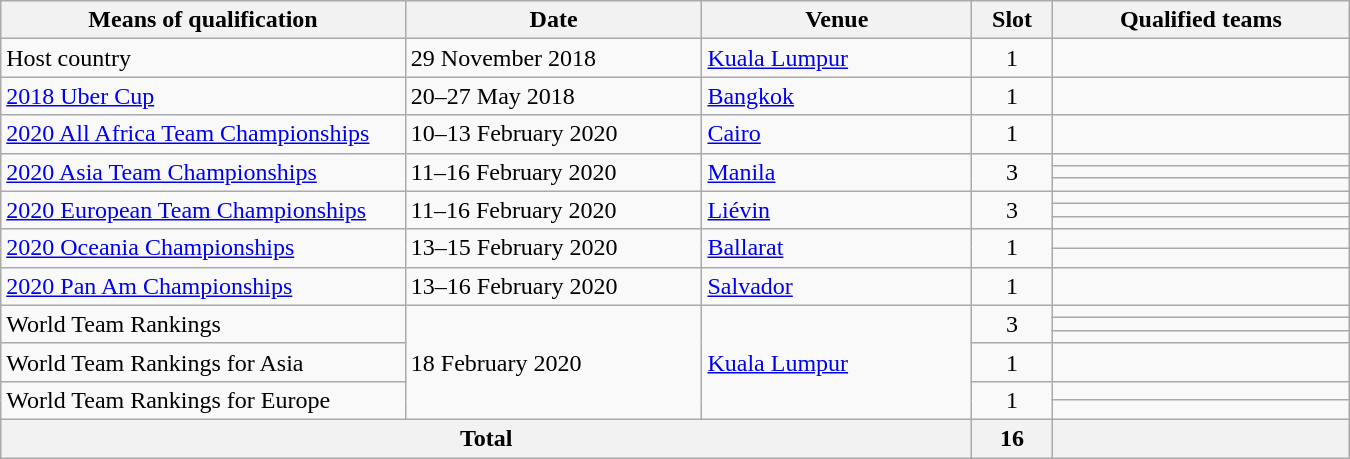<table class="wikitable" width="900">
<tr>
<th width="30%">Means of qualification</th>
<th width="22%">Date</th>
<th width="20%">Venue</th>
<th width="6%">Slot</th>
<th width="22%">Qualified teams</th>
</tr>
<tr>
<td>Host country</td>
<td>29 November 2018</td>
<td><a href='#'>Kuala Lumpur</a></td>
<td align="center">1</td>
<td></td>
</tr>
<tr>
<td><a href='#'>2018 Uber Cup</a></td>
<td>20–27 May 2018</td>
<td><a href='#'>Bangkok</a></td>
<td align="center">1</td>
<td></td>
</tr>
<tr>
<td><a href='#'>2020 All Africa Team Championships</a></td>
<td>10–13 February 2020</td>
<td><a href='#'>Cairo</a></td>
<td align="center">1</td>
<td></td>
</tr>
<tr>
<td rowspan="3"><a href='#'>2020 Asia Team Championships</a></td>
<td rowspan="3">11–16 February 2020</td>
<td rowspan="3"><a href='#'>Manila</a></td>
<td align="center" rowspan="3">3</td>
<td></td>
</tr>
<tr>
<td></td>
</tr>
<tr>
<td></td>
</tr>
<tr>
<td rowspan="3"><a href='#'>2020 European Team Championships</a></td>
<td rowspan="3">11–16 February 2020</td>
<td rowspan="3"><a href='#'>Liévin</a></td>
<td align="center" rowspan="3">3</td>
<td></td>
</tr>
<tr>
<td></td>
</tr>
<tr>
<td></td>
</tr>
<tr>
<td rowspan="2"><a href='#'>2020 Oceania Championships</a></td>
<td rowspan="2">13–15 February 2020</td>
<td rowspan="2"><a href='#'>Ballarat</a></td>
<td rowspan="2" align="center">1</td>
<td><s></s></td>
</tr>
<tr>
<td></td>
</tr>
<tr>
<td><a href='#'>2020 Pan Am Championships</a></td>
<td>13–16 February 2020</td>
<td><a href='#'>Salvador</a></td>
<td align="center">1</td>
<td></td>
</tr>
<tr>
<td rowspan="3">World Team Rankings</td>
<td rowspan="6">18 February 2020</td>
<td rowspan="6"><a href='#'>Kuala Lumpur</a></td>
<td align="center" rowspan="3">3</td>
<td></td>
</tr>
<tr>
<td></td>
</tr>
<tr>
<td></td>
</tr>
<tr>
<td>World Team Rankings for Asia</td>
<td align="center">1</td>
<td> </td>
</tr>
<tr>
<td rowspan="2">World Team Rankings for Europe</td>
<td align="center" rowspan="2">1</td>
<td><s></s> </td>
</tr>
<tr>
<td> </td>
</tr>
<tr>
<th colspan="3">Total</th>
<th>16</th>
<th></th>
</tr>
</table>
